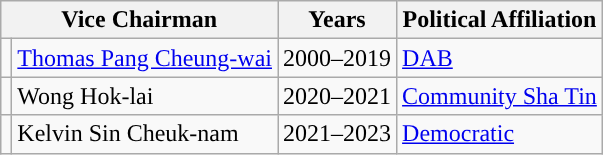<table class="wikitable">
<tr>
<th colspan=2>Vice Chairman</th>
<th>Years</th>
<th>Political Affiliation</th>
</tr>
<tr>
<td style="color:inherit;background: "></td>
<td><a href='#'>Thomas Pang Cheung-wai</a></td>
<td>2000–2019</td>
<td><a href='#'>DAB</a></td>
</tr>
<tr>
<td style="color:inherit;background: "></td>
<td>Wong Hok-lai</td>
<td>2020–2021</td>
<td><a href='#'>Community Sha Tin</a></td>
</tr>
<tr>
<td style="color:inherit;background: "></td>
<td>Kelvin Sin Cheuk-nam</td>
<td>2021–2023</td>
<td><a href='#'>Democratic</a></td>
</tr>
</table>
